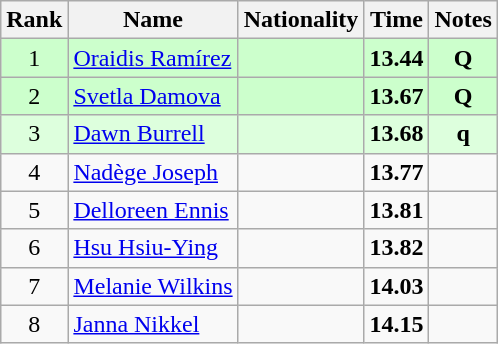<table class="wikitable sortable" style="text-align:center">
<tr>
<th>Rank</th>
<th>Name</th>
<th>Nationality</th>
<th>Time</th>
<th>Notes</th>
</tr>
<tr bgcolor=ccffcc>
<td>1</td>
<td align=left><a href='#'>Oraidis Ramírez</a></td>
<td align=left></td>
<td><strong>13.44</strong></td>
<td><strong>Q</strong></td>
</tr>
<tr bgcolor=ccffcc>
<td>2</td>
<td align=left><a href='#'>Svetla Damova</a></td>
<td align=left></td>
<td><strong>13.67</strong></td>
<td><strong>Q</strong></td>
</tr>
<tr bgcolor=ddffdd>
<td>3</td>
<td align=left><a href='#'>Dawn Burrell</a></td>
<td align=left></td>
<td><strong>13.68</strong></td>
<td><strong>q</strong></td>
</tr>
<tr>
<td>4</td>
<td align=left><a href='#'>Nadège Joseph</a></td>
<td align=left></td>
<td><strong>13.77</strong></td>
<td></td>
</tr>
<tr>
<td>5</td>
<td align=left><a href='#'>Delloreen Ennis</a></td>
<td align=left></td>
<td><strong>13.81</strong></td>
<td></td>
</tr>
<tr>
<td>6</td>
<td align=left><a href='#'>Hsu Hsiu-Ying</a></td>
<td align=left></td>
<td><strong>13.82</strong></td>
<td></td>
</tr>
<tr>
<td>7</td>
<td align=left><a href='#'>Melanie Wilkins</a></td>
<td align=left></td>
<td><strong>14.03</strong></td>
<td></td>
</tr>
<tr>
<td>8</td>
<td align=left><a href='#'>Janna Nikkel</a></td>
<td align=left></td>
<td><strong>14.15</strong></td>
<td></td>
</tr>
</table>
